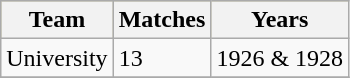<table class="wikitable">
<tr bgcolor=#bdb76b>
<th>Team</th>
<th>Matches</th>
<th>Years</th>
</tr>
<tr>
<td>University</td>
<td>13</td>
<td>1926 & 1928</td>
</tr>
<tr>
</tr>
</table>
